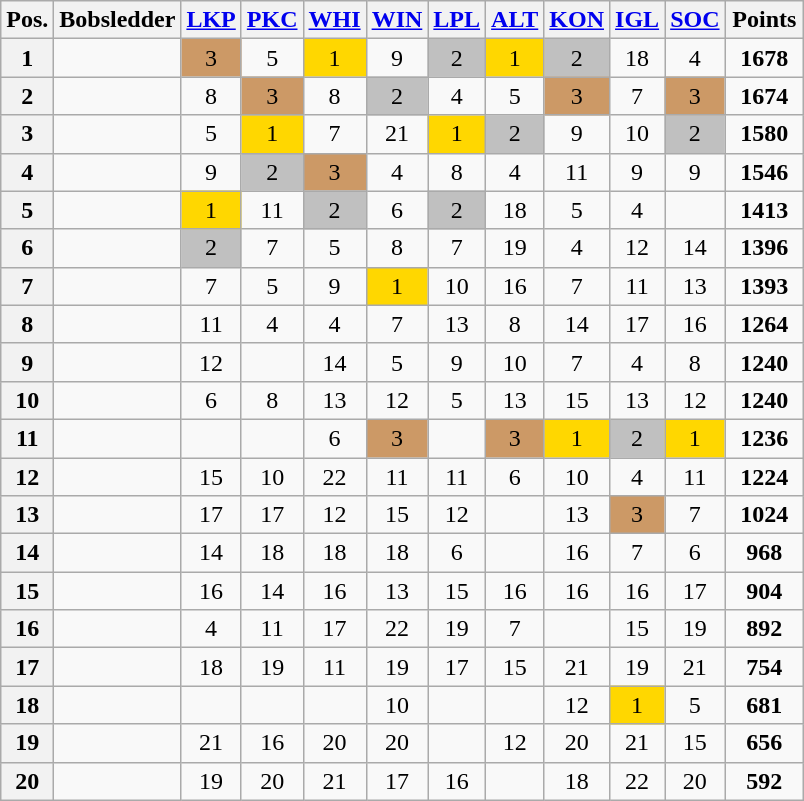<table class="wikitable sortable plainrowheaders" style="text-align:center;">
<tr>
<th scope="col">Pos.</th>
<th scope="col">Bobsledder</th>
<th scope="col"><a href='#'>LKP</a></th>
<th scope="col"><a href='#'>PKC</a></th>
<th scope="col"><a href='#'>WHI</a></th>
<th scope="col"><a href='#'>WIN</a></th>
<th scope="col"><a href='#'>LPL</a></th>
<th scope="col"><a href='#'>ALT</a></th>
<th scope="col"><a href='#'>KON</a></th>
<th scope="col"><a href='#'>IGL</a></th>
<th scope="col"><a href='#'>SOC</a></th>
<th width="45">Points</th>
</tr>
<tr>
<th align="center">1</th>
<td align="left"></td>
<td bgcolor="cc9966">3</td>
<td>5</td>
<td bgcolor="gold">1</td>
<td>9</td>
<td bgcolor="silver">2</td>
<td bgcolor="gold">1</td>
<td bgcolor="silver">2</td>
<td>18</td>
<td>4</td>
<td><strong>1678</strong></td>
</tr>
<tr>
<th align="center">2</th>
<td align="left"></td>
<td>8</td>
<td bgcolor="cc9966">3</td>
<td>8</td>
<td bgcolor="silver">2</td>
<td>4</td>
<td>5</td>
<td bgcolor="cc9966">3</td>
<td>7</td>
<td bgcolor="cc9966">3</td>
<td><strong>1674</strong></td>
</tr>
<tr>
<th align="center">3</th>
<td align="left"></td>
<td>5</td>
<td bgcolor="gold">1</td>
<td>7</td>
<td>21</td>
<td bgcolor="gold">1</td>
<td bgcolor="silver">2</td>
<td>9</td>
<td>10</td>
<td bgcolor="silver">2</td>
<td><strong>1580</strong></td>
</tr>
<tr>
<th align="center">4</th>
<td align="left"></td>
<td>9</td>
<td bgcolor="silver">2</td>
<td bgcolor="cc9966">3</td>
<td>4</td>
<td>8</td>
<td>4</td>
<td>11</td>
<td>9</td>
<td>9</td>
<td><strong>1546</strong></td>
</tr>
<tr>
<th align="center">5</th>
<td align="left"></td>
<td bgcolor="gold">1</td>
<td>11</td>
<td bgcolor="silver">2</td>
<td>6</td>
<td bgcolor="silver">2</td>
<td>18</td>
<td>5</td>
<td>4</td>
<td></td>
<td><strong>1413</strong></td>
</tr>
<tr>
<th align="center">6</th>
<td align="left"></td>
<td bgcolor="silver">2</td>
<td>7</td>
<td>5</td>
<td>8</td>
<td>7</td>
<td>19</td>
<td>4</td>
<td>12</td>
<td>14</td>
<td><strong>1396</strong></td>
</tr>
<tr>
<th align="center">7</th>
<td align="left"></td>
<td>7</td>
<td>5</td>
<td>9</td>
<td bgcolor="gold">1</td>
<td>10</td>
<td>16</td>
<td>7</td>
<td>11</td>
<td>13</td>
<td><strong>1393</strong></td>
</tr>
<tr>
<th align="center">8</th>
<td align="left"></td>
<td>11</td>
<td>4</td>
<td>4</td>
<td>7</td>
<td>13</td>
<td>8</td>
<td>14</td>
<td>17</td>
<td>16</td>
<td><strong>1264</strong></td>
</tr>
<tr>
<th align="center">9</th>
<td align="left"></td>
<td>12</td>
<td></td>
<td>14</td>
<td>5</td>
<td>9</td>
<td>10</td>
<td>7</td>
<td>4</td>
<td>8</td>
<td><strong>1240</strong></td>
</tr>
<tr>
<th align="center">10</th>
<td align="left"></td>
<td>6</td>
<td>8</td>
<td>13</td>
<td>12</td>
<td>5</td>
<td>13</td>
<td>15</td>
<td>13</td>
<td>12</td>
<td><strong>1240</strong></td>
</tr>
<tr>
<th align="center">11</th>
<td align="left"></td>
<td></td>
<td></td>
<td>6</td>
<td bgcolor="cc9966">3</td>
<td></td>
<td bgcolor="cc9966">3</td>
<td bgcolor="gold">1</td>
<td bgcolor="silver">2</td>
<td bgcolor="gold">1</td>
<td><strong>1236</strong></td>
</tr>
<tr>
<th align="center">12</th>
<td align="left"></td>
<td>15</td>
<td>10</td>
<td>22</td>
<td>11</td>
<td>11</td>
<td>6</td>
<td>10</td>
<td>4</td>
<td>11</td>
<td><strong>1224</strong></td>
</tr>
<tr>
<th align="center">13</th>
<td align="left"></td>
<td>17</td>
<td>17</td>
<td>12</td>
<td>15</td>
<td>12</td>
<td></td>
<td>13</td>
<td bgcolor="cc9966">3</td>
<td>7</td>
<td><strong>1024</strong></td>
</tr>
<tr>
<th align="center">14</th>
<td align="left"></td>
<td>14</td>
<td>18</td>
<td>18</td>
<td>18</td>
<td>6</td>
<td></td>
<td>16</td>
<td>7</td>
<td>6</td>
<td><strong>968</strong></td>
</tr>
<tr>
<th align="center">15</th>
<td align="left"></td>
<td>16</td>
<td>14</td>
<td>16</td>
<td>13</td>
<td>15</td>
<td>16</td>
<td>16</td>
<td>16</td>
<td>17</td>
<td><strong>904</strong></td>
</tr>
<tr>
<th align="center">16</th>
<td align="left"></td>
<td>4</td>
<td>11</td>
<td>17</td>
<td>22</td>
<td>19</td>
<td>7</td>
<td></td>
<td>15</td>
<td>19</td>
<td><strong>892</strong></td>
</tr>
<tr>
<th align="center">17</th>
<td align="left"></td>
<td>18</td>
<td>19</td>
<td>11</td>
<td>19</td>
<td>17</td>
<td>15</td>
<td>21</td>
<td>19</td>
<td>21</td>
<td><strong>754</strong></td>
</tr>
<tr>
<th align="center">18</th>
<td align="left"></td>
<td></td>
<td></td>
<td></td>
<td>10</td>
<td></td>
<td></td>
<td>12</td>
<td bgcolor="gold">1</td>
<td>5</td>
<td><strong>681</strong></td>
</tr>
<tr>
<th align="center">19</th>
<td align="left"></td>
<td>21</td>
<td>16</td>
<td>20</td>
<td>20</td>
<td></td>
<td>12</td>
<td>20</td>
<td>21</td>
<td>15</td>
<td><strong>656</strong></td>
</tr>
<tr>
<th align="center">20</th>
<td align="left"></td>
<td>19</td>
<td>20</td>
<td>21</td>
<td>17</td>
<td>16</td>
<td></td>
<td>18</td>
<td>22</td>
<td>20</td>
<td><strong>592</strong></td>
</tr>
</table>
